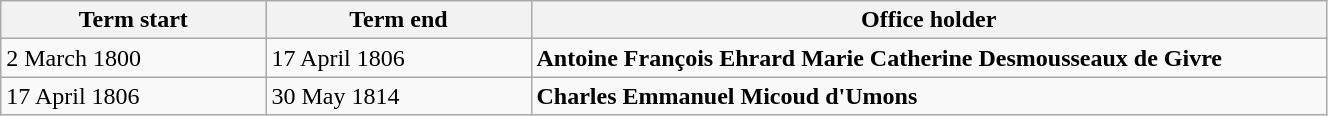<table class="wikitable" style="width: 70%;">
<tr>
<th align="left" style="width: 20%;">Term start</th>
<th align="left" style="width: 20%;">Term end</th>
<th align="left">Office holder</th>
</tr>
<tr valign="top">
<td>2 March 1800</td>
<td>17 April 1806</td>
<td><strong>Antoine François Ehrard Marie Catherine Desmousseaux de Givre</strong></td>
</tr>
<tr valign="top">
<td>17 April 1806</td>
<td>30 May 1814</td>
<td><strong>Charles Emmanuel Micoud d'Umons</strong></td>
</tr>
</table>
